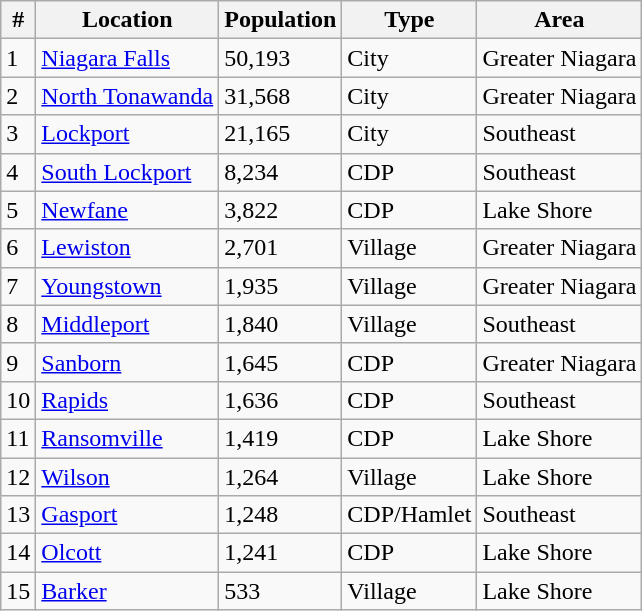<table class="wikitable sortable">
<tr>
<th>#</th>
<th>Location</th>
<th>Population</th>
<th>Type</th>
<th>Area</th>
</tr>
<tr>
<td>1</td>
<td><a href='#'>Niagara Falls</a></td>
<td>50,193</td>
<td>City</td>
<td>Greater Niagara</td>
</tr>
<tr>
<td>2</td>
<td><a href='#'>North Tonawanda</a></td>
<td>31,568</td>
<td>City</td>
<td>Greater Niagara</td>
</tr>
<tr>
<td>3</td>
<td><a href='#'>Lockport</a></td>
<td>21,165</td>
<td>City</td>
<td>Southeast</td>
</tr>
<tr>
<td>4</td>
<td><a href='#'>South Lockport</a></td>
<td>8,234</td>
<td>CDP</td>
<td>Southeast</td>
</tr>
<tr>
<td>5</td>
<td><a href='#'>Newfane</a></td>
<td>3,822</td>
<td>CDP</td>
<td>Lake Shore</td>
</tr>
<tr>
<td>6</td>
<td><a href='#'>Lewiston</a></td>
<td>2,701</td>
<td>Village</td>
<td>Greater Niagara</td>
</tr>
<tr>
<td>7</td>
<td><a href='#'>Youngstown</a></td>
<td>1,935</td>
<td>Village</td>
<td>Greater Niagara</td>
</tr>
<tr>
<td>8</td>
<td><a href='#'>Middleport</a></td>
<td>1,840</td>
<td>Village</td>
<td>Southeast</td>
</tr>
<tr>
<td>9</td>
<td><a href='#'>Sanborn</a></td>
<td>1,645</td>
<td>CDP</td>
<td>Greater Niagara</td>
</tr>
<tr>
<td>10</td>
<td><a href='#'>Rapids</a></td>
<td>1,636</td>
<td>CDP</td>
<td>Southeast</td>
</tr>
<tr>
<td>11</td>
<td><a href='#'>Ransomville</a></td>
<td>1,419</td>
<td>CDP</td>
<td>Lake Shore</td>
</tr>
<tr>
<td>12</td>
<td><a href='#'>Wilson</a></td>
<td>1,264</td>
<td>Village</td>
<td>Lake Shore</td>
</tr>
<tr>
<td>13</td>
<td><a href='#'>Gasport</a></td>
<td>1,248</td>
<td>CDP/Hamlet</td>
<td>Southeast</td>
</tr>
<tr>
<td>14</td>
<td><a href='#'>Olcott</a></td>
<td>1,241</td>
<td>CDP</td>
<td>Lake Shore</td>
</tr>
<tr>
<td>15</td>
<td><a href='#'>Barker</a></td>
<td>533</td>
<td>Village</td>
<td>Lake Shore</td>
</tr>
</table>
